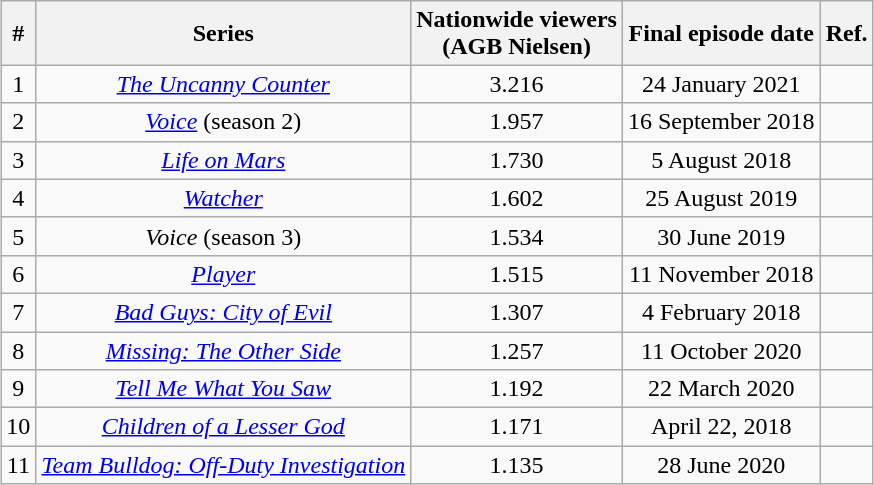<table class="wikitable" style="text-align:center;max-width:600px; margin-left: auto; margin-right: auto; border: none;">
<tr>
</tr>
<tr>
<th>#</th>
<th>Series</th>
<th>Nationwide viewers<br>(AGB Nielsen)</th>
<th>Final episode date</th>
<th>Ref.</th>
</tr>
<tr>
<td>1</td>
<td><em><a href='#'>The Uncanny Counter</a></em></td>
<td>3.216</td>
<td>24 January 2021</td>
<td></td>
</tr>
<tr>
<td>2</td>
<td><em><a href='#'>Voice</a></em> (season 2)</td>
<td>1.957</td>
<td>16 September 2018</td>
<td></td>
</tr>
<tr>
<td>3</td>
<td><em><a href='#'>Life on Mars</a></em></td>
<td>1.730</td>
<td>5 August 2018</td>
<td></td>
</tr>
<tr>
<td>4</td>
<td><em><a href='#'>Watcher</a></em></td>
<td>1.602</td>
<td>25 August 2019</td>
<td></td>
</tr>
<tr>
<td>5</td>
<td><em>Voice</em> (season 3)</td>
<td>1.534</td>
<td>30 June 2019</td>
<td></td>
</tr>
<tr>
<td>6</td>
<td><em><a href='#'>Player</a></em></td>
<td>1.515</td>
<td>11 November 2018</td>
<td></td>
</tr>
<tr>
<td>7</td>
<td><em><a href='#'>Bad Guys: City of Evil</a></em></td>
<td>1.307</td>
<td>4 February 2018</td>
<td></td>
</tr>
<tr>
<td>8</td>
<td><em><a href='#'>Missing: The Other Side</a></em></td>
<td>1.257</td>
<td>11 October 2020</td>
<td></td>
</tr>
<tr>
<td>9</td>
<td><em><a href='#'>Tell Me What You Saw</a></em></td>
<td>1.192</td>
<td>22 March 2020</td>
<td></td>
</tr>
<tr>
<td>10</td>
<td><em><a href='#'>Children of a Lesser God</a></em></td>
<td>1.171</td>
<td>April 22, 2018</td>
<td></td>
</tr>
<tr>
<td>11</td>
<td><em><a href='#'>Team Bulldog: Off-Duty Investigation</a></em></td>
<td>1.135</td>
<td>28 June 2020</td>
<td></td>
</tr>
</table>
